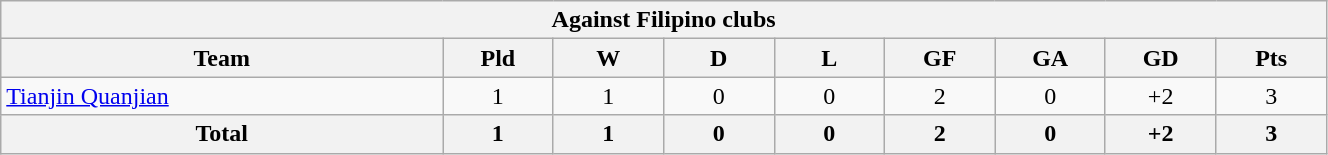<table width=70% class="wikitable" style="text-align:center">
<tr>
<th colspan=9>Against Filipino clubs</th>
</tr>
<tr>
<th width=20%>Team</th>
<th width=5%>Pld</th>
<th width=5%>W</th>
<th width=5%>D</th>
<th width=5%>L</th>
<th width=5%>GF</th>
<th width=5%>GA</th>
<th width=5%>GD</th>
<th width=5%>Pts</th>
</tr>
<tr>
<td align=left> <a href='#'>Tianjin Quanjian</a></td>
<td>1</td>
<td>1</td>
<td>0</td>
<td>0</td>
<td>2</td>
<td>0</td>
<td>+2</td>
<td>3</td>
</tr>
<tr>
<th>Total</th>
<th>1</th>
<th>1</th>
<th>0</th>
<th>0</th>
<th>2</th>
<th>0</th>
<th>+2</th>
<th>3</th>
</tr>
</table>
